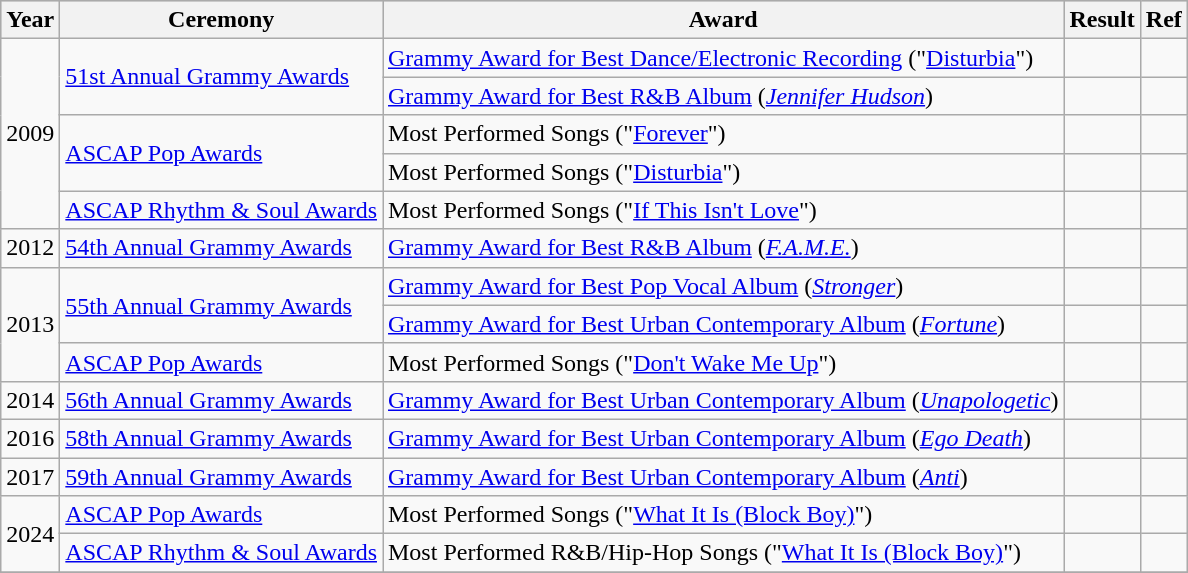<table class="wikitable">
<tr style="background:#ccc; text-align:center;">
<th scope="col">Year</th>
<th scope="col">Ceremony</th>
<th scope="col">Award</th>
<th scope="col">Result</th>
<th>Ref</th>
</tr>
<tr>
<td rowspan="5">2009</td>
<td rowspan="2"><a href='#'>51st Annual Grammy Awards</a></td>
<td><a href='#'>Grammy Award for Best Dance/Electronic Recording</a> ("<a href='#'>Disturbia</a>")</td>
<td></td>
<td style="text-align:center;"></td>
</tr>
<tr>
<td><a href='#'>Grammy Award for Best R&B Album</a> (<em><a href='#'>Jennifer Hudson</a></em>) </td>
<td></td>
<td style="text-align:center;"></td>
</tr>
<tr>
<td rowspan="2"><a href='#'>ASCAP Pop Awards</a></td>
<td>Most Performed Songs ("<a href='#'>Forever</a>")</td>
<td></td>
<td style="text-align:center;"></td>
</tr>
<tr>
<td>Most Performed Songs ("<a href='#'>Disturbia</a>")</td>
<td></td>
<td style="text-align:center;"></td>
</tr>
<tr>
<td><a href='#'>ASCAP Rhythm & Soul Awards</a></td>
<td>Most Performed Songs ("<a href='#'>If This Isn't Love</a>")</td>
<td></td>
<td style="text-align:center;"></td>
</tr>
<tr>
<td>2012</td>
<td><a href='#'>54th Annual Grammy Awards</a></td>
<td><a href='#'>Grammy Award for Best R&B Album</a> (<em><a href='#'>F.A.M.E.</a></em>) </td>
<td></td>
<td style="text-align:center;"></td>
</tr>
<tr>
<td rowspan="3">2013</td>
<td rowspan="2"><a href='#'>55th Annual Grammy Awards</a></td>
<td><a href='#'>Grammy Award for Best Pop Vocal Album</a> (<em><a href='#'>Stronger</a></em>) </td>
<td></td>
<td style="text-align:center;"></td>
</tr>
<tr>
<td><a href='#'>Grammy Award for Best Urban Contemporary Album</a> (<em><a href='#'>Fortune</a></em>)</td>
<td></td>
<td style="text-align:center;"></td>
</tr>
<tr>
<td><a href='#'>ASCAP Pop Awards</a></td>
<td>Most Performed Songs ("<a href='#'>Don't Wake Me Up</a>")</td>
<td></td>
<td style="text-align:center;"></td>
</tr>
<tr>
<td>2014</td>
<td><a href='#'>56th Annual Grammy Awards</a></td>
<td><a href='#'>Grammy Award for Best Urban Contemporary Album</a> (<em><a href='#'>Unapologetic</a></em>) </td>
<td></td>
<td style="text-align:center;"></td>
</tr>
<tr>
<td>2016</td>
<td><a href='#'>58th Annual Grammy Awards</a></td>
<td><a href='#'>Grammy Award for Best Urban Contemporary Album</a> (<em><a href='#'>Ego Death</a></em>)</td>
<td></td>
<td style="text-align:center;"></td>
</tr>
<tr>
<td>2017</td>
<td><a href='#'>59th Annual Grammy Awards</a></td>
<td><a href='#'>Grammy Award for Best Urban Contemporary Album</a> (<em><a href='#'>Anti</a></em>)</td>
<td></td>
<td style="text-align:center;"></td>
</tr>
<tr>
<td rowspan="2">2024</td>
<td><a href='#'>ASCAP Pop Awards</a></td>
<td>Most Performed Songs ("<a href='#'>What It Is (Block Boy)</a>")</td>
<td></td>
<td style="text-align:center;"></td>
</tr>
<tr>
<td><a href='#'>ASCAP Rhythm & Soul Awards</a></td>
<td>Most Performed R&B/Hip-Hop Songs ("<a href='#'>What It Is (Block Boy)</a>")</td>
<td></td>
<td style="text-align:center;"></td>
</tr>
<tr>
</tr>
</table>
